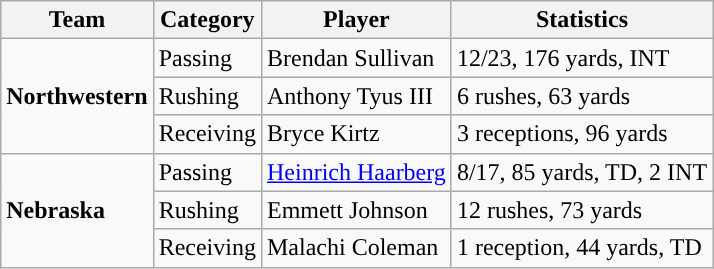<table class="wikitable" style="float: left;">
<tr>
<th>Team</th>
<th>Category</th>
<th>Player</th>
<th>Statistics</th>
</tr>
<tr>
<td rowspan=3><strong>Northwestern</strong></td>
<td>Passing</td>
<td>Brendan Sullivan</td>
<td>12/23, 176 yards, INT</td>
</tr>
<tr>
<td>Rushing</td>
<td>Anthony Tyus III</td>
<td>6 rushes, 63 yards</td>
</tr>
<tr>
<td>Receiving</td>
<td>Bryce Kirtz</td>
<td>3 receptions, 96 yards</td>
</tr>
<tr>
<td rowspan=3><strong>Nebraska</strong></td>
<td>Passing</td>
<td><a href='#'>Heinrich Haarberg</a></td>
<td>8/17, 85 yards, TD, 2 INT</td>
</tr>
<tr>
<td>Rushing</td>
<td>Emmett Johnson</td>
<td>12 rushes, 73 yards</td>
</tr>
<tr>
<td>Receiving</td>
<td>Malachi Coleman</td>
<td>1 reception, 44 yards, TD</td>
</tr>
</table>
